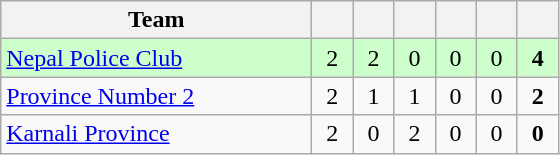<table class="wikitable" style="text-align:center">
<tr>
<th style="width:200px">Team</th>
<th width="20"></th>
<th width="20"></th>
<th width="20"></th>
<th width="20"></th>
<th width="20"></th>
<th width="20"></th>
</tr>
<tr style="background:#cfc">
<td style="text-align:left"><a href='#'>Nepal Police Club</a></td>
<td>2</td>
<td>2</td>
<td>0</td>
<td>0</td>
<td>0</td>
<td><strong>4</strong></td>
</tr>
<tr>
<td style="text-align:left"><a href='#'>Province Number 2</a></td>
<td>2</td>
<td>1</td>
<td>1</td>
<td>0</td>
<td>0</td>
<td><strong>2</strong></td>
</tr>
<tr>
<td style="text-align:left"><a href='#'>Karnali Province</a></td>
<td>2</td>
<td>0</td>
<td>2</td>
<td>0</td>
<td>0</td>
<td><strong>0</strong></td>
</tr>
</table>
